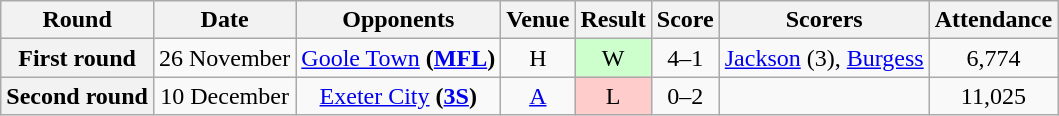<table class="wikitable" style="text-align:center">
<tr>
<th>Round</th>
<th>Date</th>
<th>Opponents</th>
<th>Venue</th>
<th>Result</th>
<th>Score</th>
<th>Scorers</th>
<th>Attendance</th>
</tr>
<tr>
<th>First round</th>
<td>26 November</td>
<td><a href='#'>Goole Town</a> <strong>(<a href='#'>MFL</a>)</strong></td>
<td>H</td>
<td style="background-color:#CCFFCC">W</td>
<td>4–1</td>
<td align="left"><a href='#'>Jackson</a> (3), <a href='#'>Burgess</a></td>
<td>6,774</td>
</tr>
<tr>
<th>Second round</th>
<td>10 December</td>
<td><a href='#'>Exeter City</a> <strong>(<a href='#'>3S</a>)</strong></td>
<td><a href='#'>A</a></td>
<td style="background-color:#FFCCCC">L</td>
<td>0–2</td>
<td align="left"></td>
<td>11,025</td>
</tr>
</table>
